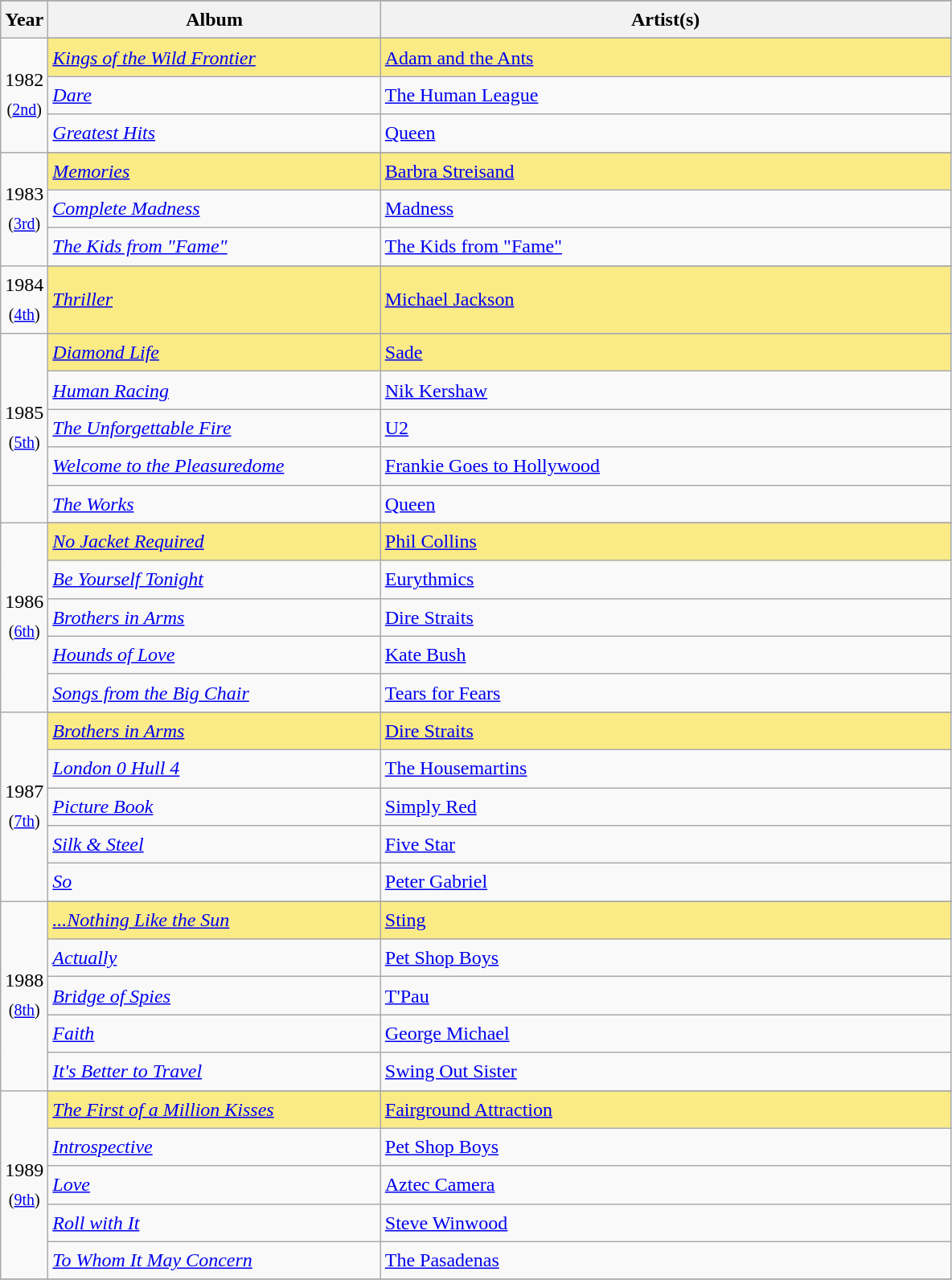<table class="wikitable" style="font-size:1.00em; line-height:1.5em;">
<tr bgcolor="#bebebe">
</tr>
<tr bgcolor="#bebebe">
<th width="5%">Year</th>
<th width="35%">Album</th>
<th width="60%">Artist(s)</th>
</tr>
<tr>
<td rowspan="4" style="text-align:center;">1982 <br><small>(<a href='#'>2nd</a>)</small></td>
</tr>
<tr style="background:#FAEB86;">
<td><em><a href='#'>Kings of the Wild Frontier</a></em></td>
<td><a href='#'>Adam and the Ants</a></td>
</tr>
<tr>
<td><em><a href='#'>Dare</a></em></td>
<td><a href='#'>The Human League</a></td>
</tr>
<tr>
<td><em><a href='#'>Greatest Hits</a></em></td>
<td><a href='#'>Queen</a></td>
</tr>
<tr>
<td rowspan="4" style="text-align:center;">1983 <br><small>(<a href='#'>3rd</a>)</small></td>
</tr>
<tr style="background:#FAEB86;">
<td><em><a href='#'>Memories</a></em></td>
<td><a href='#'>Barbra Streisand</a></td>
</tr>
<tr>
<td><em><a href='#'>Complete Madness</a></em></td>
<td><a href='#'>Madness</a></td>
</tr>
<tr>
<td><em><a href='#'>The Kids from "Fame"</a></em></td>
<td><a href='#'>The Kids from "Fame"</a></td>
</tr>
<tr>
<td rowspan="2" style="text-align:center;">1984 <br><small>(<a href='#'>4th</a>)</small></td>
</tr>
<tr style="background:#FAEB86;">
<td><em><a href='#'>Thriller</a></em></td>
<td><a href='#'>Michael Jackson</a></td>
</tr>
<tr>
<td rowspan="6" style="text-align:center;">1985 <br><small>(<a href='#'>5th</a>)</small></td>
</tr>
<tr style="background:#FAEB86;">
<td><em><a href='#'>Diamond Life</a></em></td>
<td><a href='#'>Sade</a></td>
</tr>
<tr>
<td><em><a href='#'>Human Racing</a></em></td>
<td><a href='#'>Nik Kershaw</a></td>
</tr>
<tr>
<td><em><a href='#'>The Unforgettable Fire</a></em></td>
<td><a href='#'>U2</a></td>
</tr>
<tr>
<td><em><a href='#'>Welcome to the Pleasuredome</a></em></td>
<td><a href='#'>Frankie Goes to Hollywood</a></td>
</tr>
<tr>
<td><em><a href='#'>The Works</a></em></td>
<td><a href='#'>Queen</a></td>
</tr>
<tr>
<td rowspan="6" style="text-align:center;">1986 <br><small>(<a href='#'>6th</a>)</small></td>
</tr>
<tr style="background:#FAEB86;">
<td><em><a href='#'>No Jacket Required</a></em></td>
<td><a href='#'>Phil Collins</a></td>
</tr>
<tr>
<td><em><a href='#'>Be Yourself Tonight</a></em></td>
<td><a href='#'>Eurythmics</a></td>
</tr>
<tr>
<td><em><a href='#'>Brothers in Arms</a></em></td>
<td><a href='#'>Dire Straits</a></td>
</tr>
<tr>
<td><em><a href='#'>Hounds of Love</a></em></td>
<td><a href='#'>Kate Bush</a></td>
</tr>
<tr>
<td><em><a href='#'>Songs from the Big Chair</a></em></td>
<td><a href='#'>Tears for Fears</a></td>
</tr>
<tr>
<td rowspan="6" style="text-align:center;">1987 <br><small>(<a href='#'>7th</a>)</small></td>
</tr>
<tr style="background:#FAEB86;">
<td><em><a href='#'>Brothers in Arms</a></em></td>
<td><a href='#'>Dire Straits</a></td>
</tr>
<tr>
<td><em><a href='#'>London 0 Hull 4</a></em></td>
<td><a href='#'>The Housemartins</a></td>
</tr>
<tr>
<td><em><a href='#'>Picture Book</a></em></td>
<td><a href='#'>Simply Red</a></td>
</tr>
<tr>
<td><em><a href='#'>Silk & Steel</a></em></td>
<td><a href='#'>Five Star</a></td>
</tr>
<tr>
<td><em><a href='#'>So</a></em></td>
<td><a href='#'>Peter Gabriel</a></td>
</tr>
<tr>
<td rowspan="6" style="text-align:center;">1988 <br><small>(<a href='#'>8th</a>)</small></td>
</tr>
<tr style="background:#FAEB86;">
<td><em><a href='#'>...Nothing Like the Sun</a></em></td>
<td><a href='#'>Sting</a></td>
</tr>
<tr>
<td><em><a href='#'>Actually</a></em></td>
<td><a href='#'>Pet Shop Boys</a></td>
</tr>
<tr>
<td><em><a href='#'>Bridge of Spies</a></em></td>
<td><a href='#'>T'Pau</a></td>
</tr>
<tr>
<td><em><a href='#'>Faith</a></em></td>
<td><a href='#'>George Michael</a></td>
</tr>
<tr>
<td><em><a href='#'>It's Better to Travel</a></em></td>
<td><a href='#'>Swing Out Sister</a></td>
</tr>
<tr>
<td rowspan="6" style="text-align:center;">1989 <br><small>(<a href='#'>9th</a>)</small></td>
</tr>
<tr style="background:#FAEB86;">
<td><em><a href='#'>The First of a Million Kisses</a></em></td>
<td><a href='#'>Fairground Attraction</a></td>
</tr>
<tr>
<td><em><a href='#'>Introspective</a></em></td>
<td><a href='#'>Pet Shop Boys</a></td>
</tr>
<tr>
<td><em><a href='#'>Love</a></em></td>
<td><a href='#'>Aztec Camera</a></td>
</tr>
<tr>
<td><em><a href='#'>Roll with It</a></em></td>
<td><a href='#'>Steve Winwood</a></td>
</tr>
<tr>
<td><em><a href='#'>To Whom It May Concern</a></em></td>
<td><a href='#'>The Pasadenas</a></td>
</tr>
<tr>
</tr>
</table>
